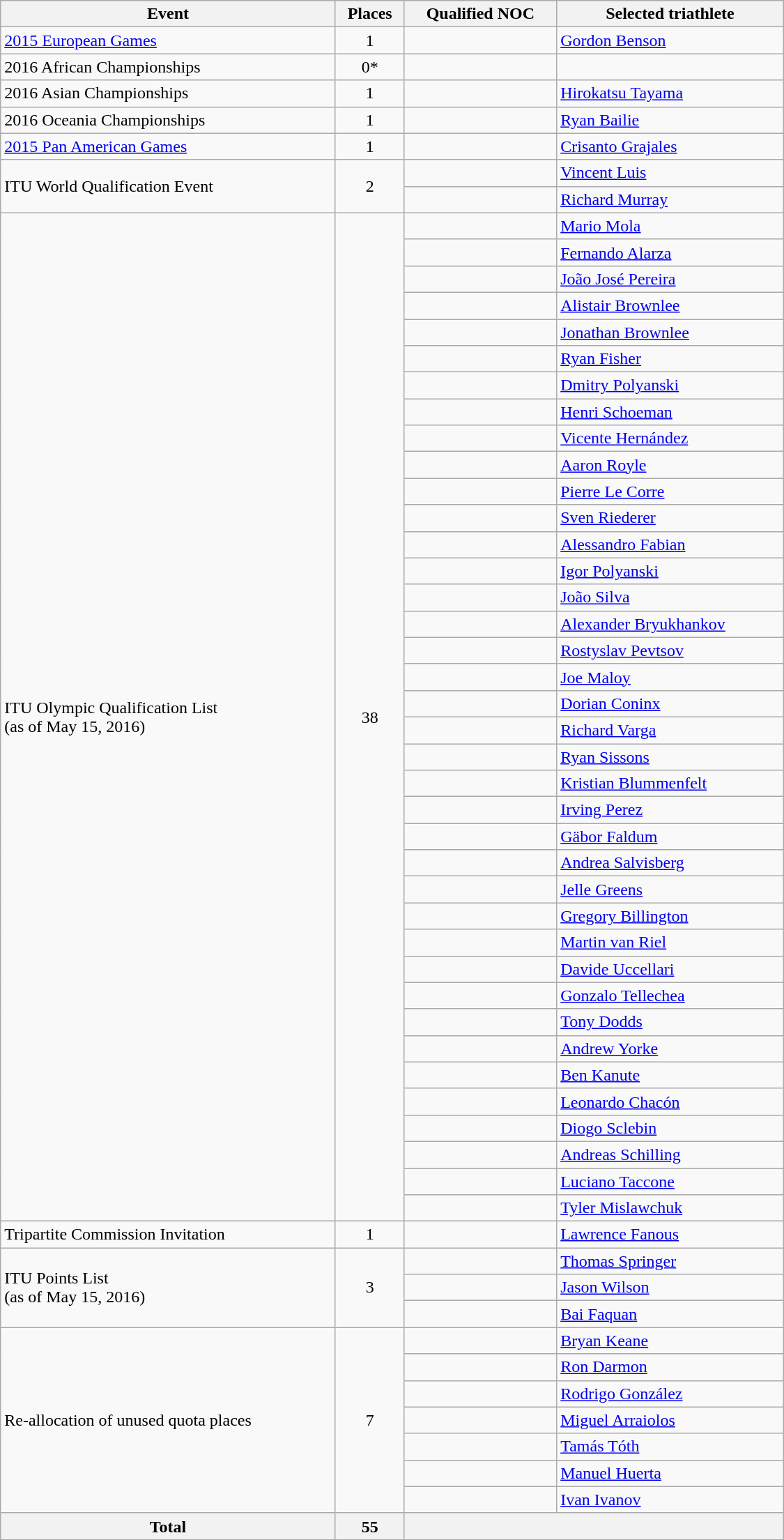<table class="wikitable"  width=750>
<tr>
<th>Event</th>
<th>Places</th>
<th>Qualified NOC</th>
<th>Selected triathlete</th>
</tr>
<tr>
<td><a href='#'>2015 European Games</a></td>
<td align=center>1</td>
<td></td>
<td><a href='#'>Gordon Benson</a></td>
</tr>
<tr>
<td>2016 African Championships</td>
<td align=center>0*</td>
<td><s></s></td>
<td></td>
</tr>
<tr>
<td>2016 Asian Championships</td>
<td align=center>1</td>
<td></td>
<td><a href='#'>Hirokatsu Tayama</a></td>
</tr>
<tr>
<td>2016 Oceania Championships</td>
<td align=center>1</td>
<td></td>
<td><a href='#'>Ryan Bailie</a></td>
</tr>
<tr>
<td><a href='#'>2015 Pan American Games</a></td>
<td align=center>1</td>
<td></td>
<td><a href='#'>Crisanto Grajales</a></td>
</tr>
<tr>
<td rowspan=2>ITU World Qualification Event</td>
<td rowspan=2 align=center>2</td>
<td></td>
<td><a href='#'>Vincent Luis</a></td>
</tr>
<tr>
<td></td>
<td><a href='#'>Richard Murray</a></td>
</tr>
<tr>
<td rowspan=38>ITU Olympic Qualification List<br>(as of May 15, 2016)</td>
<td rowspan=38 align=center>38</td>
<td></td>
<td><a href='#'>Mario Mola</a></td>
</tr>
<tr>
<td></td>
<td><a href='#'>Fernando Alarza</a></td>
</tr>
<tr>
<td></td>
<td><a href='#'>João José Pereira</a></td>
</tr>
<tr>
<td></td>
<td><a href='#'>Alistair Brownlee</a></td>
</tr>
<tr>
<td></td>
<td><a href='#'>Jonathan Brownlee</a></td>
</tr>
<tr>
<td></td>
<td><a href='#'>Ryan Fisher</a></td>
</tr>
<tr>
<td></td>
<td><a href='#'>Dmitry Polyanski</a></td>
</tr>
<tr>
<td></td>
<td><a href='#'>Henri Schoeman</a></td>
</tr>
<tr>
<td></td>
<td><a href='#'>Vicente Hernández</a></td>
</tr>
<tr>
<td></td>
<td><a href='#'>Aaron Royle</a></td>
</tr>
<tr>
<td></td>
<td><a href='#'>Pierre Le Corre</a></td>
</tr>
<tr>
<td></td>
<td><a href='#'>Sven Riederer</a></td>
</tr>
<tr>
<td></td>
<td><a href='#'>Alessandro Fabian</a></td>
</tr>
<tr>
<td></td>
<td><a href='#'>Igor Polyanski</a></td>
</tr>
<tr>
<td></td>
<td><a href='#'>João Silva</a></td>
</tr>
<tr>
<td></td>
<td><a href='#'>Alexander Bryukhankov</a></td>
</tr>
<tr>
<td></td>
<td><a href='#'>Rostyslav Pevtsov</a></td>
</tr>
<tr>
<td></td>
<td><a href='#'>Joe Maloy</a></td>
</tr>
<tr>
<td></td>
<td><a href='#'>Dorian Coninx</a></td>
</tr>
<tr>
<td></td>
<td><a href='#'>Richard Varga</a></td>
</tr>
<tr>
<td></td>
<td><a href='#'>Ryan Sissons</a></td>
</tr>
<tr>
<td></td>
<td><a href='#'>Kristian Blummenfelt</a></td>
</tr>
<tr>
<td></td>
<td><a href='#'>Irving Perez</a></td>
</tr>
<tr>
<td></td>
<td><a href='#'>Gäbor Faldum</a></td>
</tr>
<tr>
<td></td>
<td><a href='#'>Andrea Salvisberg</a></td>
</tr>
<tr>
<td></td>
<td><a href='#'>Jelle Greens</a></td>
</tr>
<tr>
<td></td>
<td><a href='#'>Gregory Billington</a></td>
</tr>
<tr>
<td></td>
<td><a href='#'>Martin van Riel</a></td>
</tr>
<tr>
<td></td>
<td><a href='#'>Davide Uccellari</a></td>
</tr>
<tr>
<td></td>
<td><a href='#'>Gonzalo Tellechea</a></td>
</tr>
<tr>
<td></td>
<td><a href='#'>Tony Dodds</a></td>
</tr>
<tr>
<td></td>
<td><a href='#'>Andrew Yorke</a></td>
</tr>
<tr>
<td></td>
<td><a href='#'>Ben Kanute</a></td>
</tr>
<tr>
<td></td>
<td><a href='#'>Leonardo Chacón</a></td>
</tr>
<tr>
<td></td>
<td><a href='#'>Diogo Sclebin</a></td>
</tr>
<tr>
<td></td>
<td><a href='#'>Andreas Schilling</a></td>
</tr>
<tr>
<td></td>
<td><a href='#'>Luciano Taccone</a></td>
</tr>
<tr>
<td></td>
<td><a href='#'>Tyler Mislawchuk</a></td>
</tr>
<tr>
<td>Tripartite Commission Invitation</td>
<td align=center>1</td>
<td></td>
<td><a href='#'>Lawrence Fanous</a></td>
</tr>
<tr>
<td rowspan=3>ITU Points List<br>(as of May 15, 2016)</td>
<td rowspan=3 align=center>3</td>
<td></td>
<td><a href='#'>Thomas Springer</a></td>
</tr>
<tr>
<td></td>
<td><a href='#'>Jason Wilson</a></td>
</tr>
<tr>
<td></td>
<td><a href='#'>Bai Faquan</a></td>
</tr>
<tr>
<td rowspan=7>Re-allocation of unused quota places</td>
<td rowspan=7 align=center>7</td>
<td></td>
<td><a href='#'>Bryan Keane</a></td>
</tr>
<tr>
<td></td>
<td><a href='#'>Ron Darmon</a></td>
</tr>
<tr>
<td></td>
<td><a href='#'>Rodrigo González</a></td>
</tr>
<tr>
<td></td>
<td><a href='#'>Miguel Arraiolos</a></td>
</tr>
<tr>
<td></td>
<td><a href='#'>Tamás Tóth</a></td>
</tr>
<tr>
<td></td>
<td><a href='#'>Manuel Huerta</a></td>
</tr>
<tr>
<td></td>
<td><a href='#'>Ivan Ivanov</a></td>
</tr>
<tr>
<th>Total</th>
<th>55</th>
<th colspan=2></th>
</tr>
</table>
